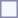<table style="border:1px solid #8888aa; background-color:#f7f8ff; padding:5px; font-size:95%; margin: 0px 12px 12px 0px;">
</table>
